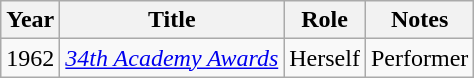<table class="wikitable">
<tr>
<th>Year</th>
<th>Title</th>
<th>Role</th>
<th>Notes</th>
</tr>
<tr>
<td>1962</td>
<td><em><a href='#'>34th Academy Awards</a></em></td>
<td>Herself</td>
<td>Performer</td>
</tr>
</table>
